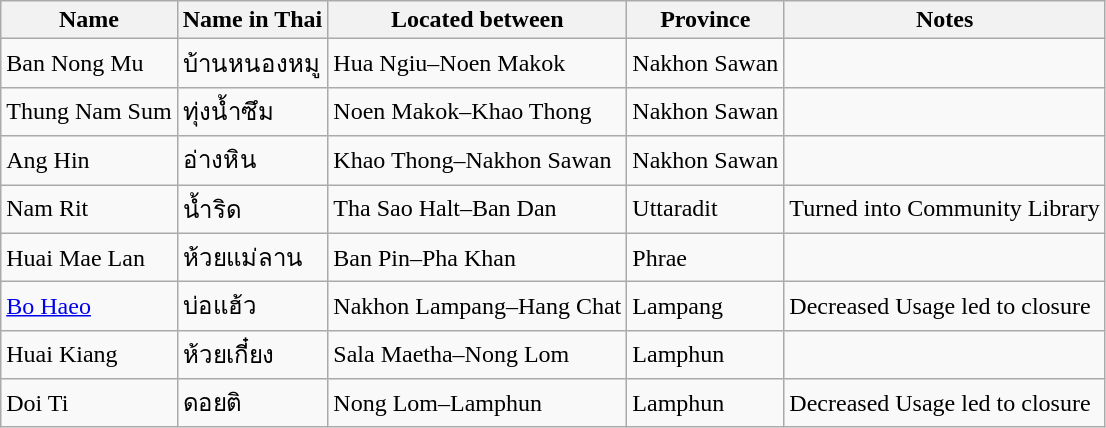<table class="wikitable">
<tr>
<th>Name</th>
<th>Name in Thai</th>
<th>Located between</th>
<th>Province</th>
<th>Notes</th>
</tr>
<tr>
<td>Ban Nong Mu</td>
<td>บ้านหนองหมู</td>
<td>Hua Ngiu–Noen Makok</td>
<td>Nakhon Sawan</td>
<td></td>
</tr>
<tr>
<td>Thung Nam Sum</td>
<td>ทุ่งน้ำซึม</td>
<td>Noen Makok–Khao Thong</td>
<td>Nakhon Sawan</td>
<td></td>
</tr>
<tr>
<td>Ang Hin</td>
<td>อ่างหิน</td>
<td>Khao Thong–Nakhon Sawan</td>
<td>Nakhon Sawan</td>
<td></td>
</tr>
<tr>
<td>Nam Rit</td>
<td>น้ำริด</td>
<td>Tha Sao Halt–Ban Dan</td>
<td>Uttaradit</td>
<td>Turned into Community Library</td>
</tr>
<tr>
<td>Huai Mae Lan</td>
<td>ห้วยแม่ลาน</td>
<td>Ban Pin–Pha Khan</td>
<td>Phrae</td>
<td></td>
</tr>
<tr>
<td><a href='#'>Bo Haeo</a></td>
<td>บ่อแฮ้ว</td>
<td>Nakhon Lampang–Hang Chat</td>
<td>Lampang</td>
<td>Decreased Usage led to closure</td>
</tr>
<tr>
<td>Huai Kiang</td>
<td>ห้วยเกี๋ยง</td>
<td>Sala Maetha–Nong Lom</td>
<td>Lamphun</td>
<td></td>
</tr>
<tr>
<td>Doi Ti</td>
<td>ดอยติ</td>
<td>Nong Lom–Lamphun</td>
<td>Lamphun</td>
<td>Decreased Usage led to closure</td>
</tr>
</table>
